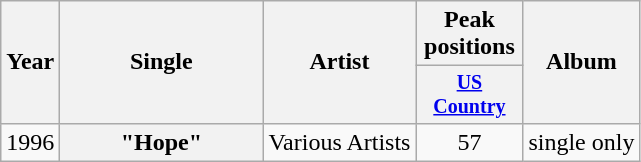<table class="wikitable plainrowheaders" style="text-align:center;">
<tr>
<th rowspan="2">Year</th>
<th rowspan="2" style="width:8em;">Single</th>
<th rowspan="2">Artist</th>
<th>Peak positions</th>
<th rowspan="2">Album</th>
</tr>
<tr style="font-size:smaller;">
<th width="65"><a href='#'>US Country</a></th>
</tr>
<tr>
<td>1996</td>
<th scope="row">"Hope"</th>
<td>Various Artists</td>
<td>57</td>
<td>single only</td>
</tr>
</table>
